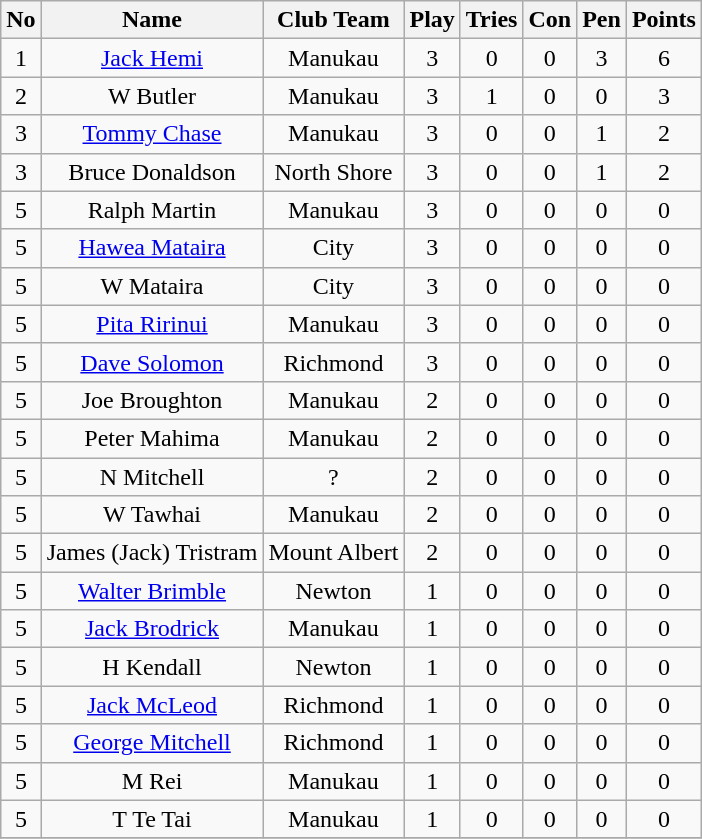<table class="wikitable sortable" style="text-align: center;">
<tr>
<th>No</th>
<th>Name</th>
<th>Club Team</th>
<th>Play</th>
<th>Tries</th>
<th>Con</th>
<th>Pen</th>
<th>Points</th>
</tr>
<tr>
<td>1</td>
<td><a href='#'>Jack Hemi</a></td>
<td>Manukau</td>
<td>3</td>
<td>0</td>
<td>0</td>
<td>3</td>
<td>6</td>
</tr>
<tr>
<td>2</td>
<td>W Butler</td>
<td>Manukau</td>
<td>3</td>
<td>1</td>
<td>0</td>
<td>0</td>
<td>3</td>
</tr>
<tr>
<td>3</td>
<td><a href='#'>Tommy Chase</a></td>
<td>Manukau</td>
<td>3</td>
<td>0</td>
<td>0</td>
<td>1</td>
<td>2</td>
</tr>
<tr>
<td>3</td>
<td>Bruce Donaldson</td>
<td>North Shore</td>
<td>3</td>
<td>0</td>
<td>0</td>
<td>1</td>
<td>2</td>
</tr>
<tr>
<td>5</td>
<td>Ralph Martin</td>
<td>Manukau</td>
<td>3</td>
<td>0</td>
<td>0</td>
<td>0</td>
<td>0</td>
</tr>
<tr>
<td>5</td>
<td><a href='#'>Hawea Mataira</a></td>
<td>City</td>
<td>3</td>
<td>0</td>
<td>0</td>
<td>0</td>
<td>0</td>
</tr>
<tr>
<td>5</td>
<td>W Mataira</td>
<td>City</td>
<td>3</td>
<td>0</td>
<td>0</td>
<td>0</td>
<td>0</td>
</tr>
<tr>
<td>5</td>
<td><a href='#'>Pita Ririnui</a></td>
<td>Manukau</td>
<td>3</td>
<td>0</td>
<td>0</td>
<td>0</td>
<td>0</td>
</tr>
<tr>
<td>5</td>
<td><a href='#'>Dave Solomon</a></td>
<td>Richmond</td>
<td>3</td>
<td>0</td>
<td>0</td>
<td>0</td>
<td>0</td>
</tr>
<tr>
<td>5</td>
<td>Joe Broughton</td>
<td>Manukau</td>
<td>2</td>
<td>0</td>
<td>0</td>
<td>0</td>
<td>0</td>
</tr>
<tr>
<td>5</td>
<td>Peter Mahima</td>
<td>Manukau</td>
<td>2</td>
<td>0</td>
<td>0</td>
<td>0</td>
<td>0</td>
</tr>
<tr>
<td>5</td>
<td>N Mitchell</td>
<td>?</td>
<td>2</td>
<td>0</td>
<td>0</td>
<td>0</td>
<td>0</td>
</tr>
<tr>
<td>5</td>
<td>W Tawhai</td>
<td>Manukau</td>
<td>2</td>
<td>0</td>
<td>0</td>
<td>0</td>
<td>0</td>
</tr>
<tr>
<td>5</td>
<td>James (Jack) Tristram</td>
<td>Mount Albert</td>
<td>2</td>
<td>0</td>
<td>0</td>
<td>0</td>
<td>0</td>
</tr>
<tr>
<td>5</td>
<td><a href='#'>Walter Brimble</a></td>
<td>Newton</td>
<td>1</td>
<td>0</td>
<td>0</td>
<td>0</td>
<td>0</td>
</tr>
<tr>
<td>5</td>
<td><a href='#'>Jack Brodrick</a></td>
<td>Manukau</td>
<td>1</td>
<td>0</td>
<td>0</td>
<td>0</td>
<td>0</td>
</tr>
<tr>
<td>5</td>
<td>H Kendall</td>
<td>Newton</td>
<td>1</td>
<td>0</td>
<td>0</td>
<td>0</td>
<td>0</td>
</tr>
<tr>
<td>5</td>
<td><a href='#'>Jack McLeod</a></td>
<td>Richmond</td>
<td>1</td>
<td>0</td>
<td>0</td>
<td>0</td>
<td>0</td>
</tr>
<tr>
<td>5</td>
<td><a href='#'>George Mitchell</a></td>
<td>Richmond</td>
<td>1</td>
<td>0</td>
<td>0</td>
<td>0</td>
<td>0</td>
</tr>
<tr>
<td>5</td>
<td>M Rei</td>
<td>Manukau</td>
<td>1</td>
<td>0</td>
<td>0</td>
<td>0</td>
<td>0</td>
</tr>
<tr>
<td>5</td>
<td>T Te Tai</td>
<td>Manukau</td>
<td>1</td>
<td>0</td>
<td>0</td>
<td>0</td>
<td>0</td>
</tr>
<tr>
</tr>
</table>
